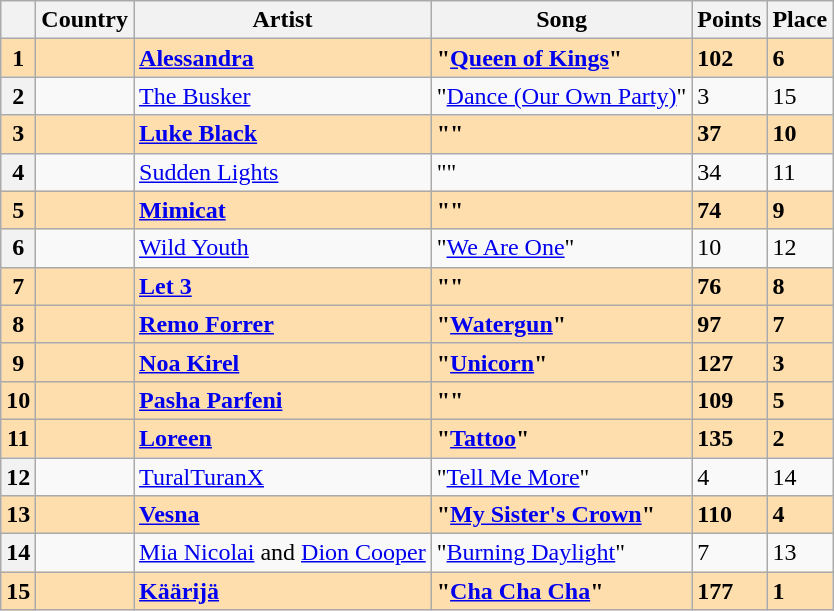<table class="wikitable sortable plainrowheaders">
<tr>
<th scope="col"></th>
<th scope="col">Country</th>
<th scope="col">Artist</th>
<th scope="col">Song</th>
<th scope="col">Points</th>
<th scope="col">Place</th>
</tr>
<tr style="font-weight: bold; background: navajowhite;">
<th scope="row" style="text-align: center; font-weight: bold; background: navajowhite;">1</th>
<td></td>
<td><a href='#'>Alessandra</a></td>
<td>"<a href='#'>Queen of Kings</a>"</td>
<td>102</td>
<td>6</td>
</tr>
<tr>
<th scope="row" style="text-align:center;">2</th>
<td></td>
<td><a href='#'>The Busker</a></td>
<td>"<a href='#'>Dance (Our Own Party)</a>"</td>
<td>3</td>
<td>15</td>
</tr>
<tr style="font-weight: bold; background: navajowhite;">
<th scope="row" style="text-align: center; font-weight: bold; background: navajowhite;">3</th>
<td></td>
<td><a href='#'>Luke Black</a></td>
<td>""</td>
<td>37</td>
<td>10</td>
</tr>
<tr>
<th scope="row" style="text-align:center;">4</th>
<td></td>
<td><a href='#'>Sudden Lights</a></td>
<td>""</td>
<td>34</td>
<td>11</td>
</tr>
<tr style="font-weight: bold; background: navajowhite;">
<th scope="row" style="text-align: center; font-weight: bold; background: navajowhite;">5</th>
<td></td>
<td><a href='#'>Mimicat</a></td>
<td>""</td>
<td>74</td>
<td>9</td>
</tr>
<tr>
<th scope="row" style="text-align:center;">6</th>
<td></td>
<td><a href='#'>Wild Youth</a></td>
<td>"<a href='#'>We Are One</a>"</td>
<td>10</td>
<td>12</td>
</tr>
<tr style="font-weight: bold; background: navajowhite;">
<th scope="row" style="text-align: center; font-weight: bold; background: navajowhite;">7</th>
<td></td>
<td><a href='#'>Let 3</a></td>
<td>""</td>
<td>76</td>
<td>8</td>
</tr>
<tr style="font-weight: bold; background: navajowhite;">
<th scope="row" style="text-align: center; font-weight: bold; background: navajowhite;">8</th>
<td></td>
<td><a href='#'>Remo Forrer</a></td>
<td>"<a href='#'>Watergun</a>"</td>
<td>97</td>
<td>7</td>
</tr>
<tr style="font-weight: bold; background: navajowhite;">
<th scope="row" style="text-align: center; font-weight: bold; background: navajowhite;">9</th>
<td></td>
<td><a href='#'>Noa Kirel</a></td>
<td>"<a href='#'>Unicorn</a>"</td>
<td>127</td>
<td>3</td>
</tr>
<tr style="font-weight: bold; background: navajowhite;">
<th scope="row" style="text-align: center; font-weight: bold; background: navajowhite;">10</th>
<td></td>
<td><a href='#'>Pasha Parfeni</a></td>
<td>""</td>
<td>109</td>
<td>5</td>
</tr>
<tr style="font-weight: bold; background: navajowhite;">
<th scope="row" style="text-align: center; font-weight: bold; background: navajowhite;">11</th>
<td></td>
<td><a href='#'>Loreen</a></td>
<td>"<a href='#'>Tattoo</a>"</td>
<td>135</td>
<td>2</td>
</tr>
<tr>
<th scope="row" style="text-align:center;">12</th>
<td></td>
<td><a href='#'>TuralTuranX</a></td>
<td>"<a href='#'>Tell Me More</a>"</td>
<td>4</td>
<td>14</td>
</tr>
<tr style="font-weight: bold; background: navajowhite;">
<th scope="row" style="text-align: center; font-weight: bold; background: navajowhite;">13</th>
<td></td>
<td><a href='#'>Vesna</a></td>
<td>"<a href='#'>My Sister's Crown</a>"</td>
<td>110</td>
<td>4</td>
</tr>
<tr>
<th scope="row" style="text-align:center;">14</th>
<td></td>
<td><a href='#'>Mia Nicolai</a> and <a href='#'>Dion Cooper</a></td>
<td>"<a href='#'>Burning Daylight</a>"</td>
<td>7</td>
<td>13</td>
</tr>
<tr style="font-weight: bold; background: navajowhite;">
<th scope="row" style="text-align: center; font-weight: bold; background: navajowhite;">15</th>
<td></td>
<td><a href='#'>Käärijä</a></td>
<td>"<a href='#'>Cha Cha Cha</a>"</td>
<td>177</td>
<td>1</td>
</tr>
</table>
